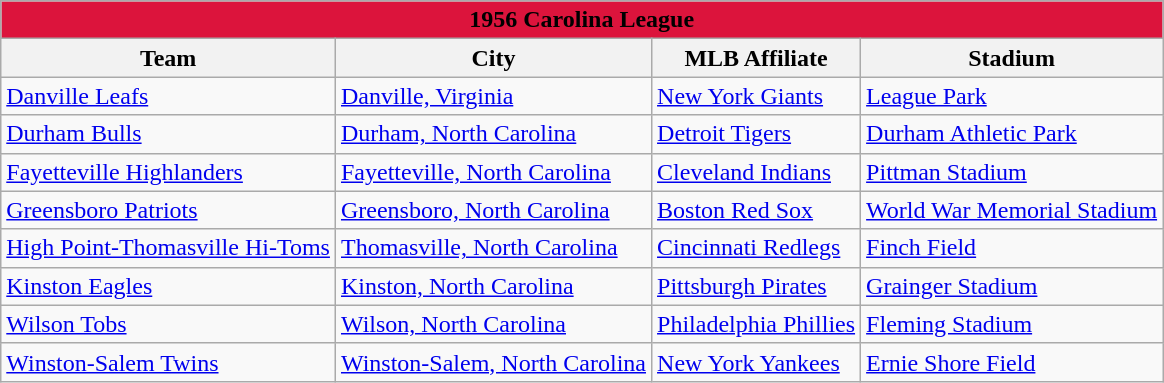<table class="wikitable" style="width:auto">
<tr>
<td bgcolor="#DC143C" align="center" colspan="7"><strong><span>1956 Carolina League</span></strong></td>
</tr>
<tr>
<th>Team</th>
<th>City</th>
<th>MLB Affiliate</th>
<th>Stadium</th>
</tr>
<tr>
<td><a href='#'>Danville Leafs</a></td>
<td><a href='#'>Danville, Virginia</a></td>
<td><a href='#'>New York Giants</a></td>
<td><a href='#'>League Park</a></td>
</tr>
<tr>
<td><a href='#'>Durham Bulls</a></td>
<td><a href='#'>Durham, North Carolina</a></td>
<td><a href='#'>Detroit Tigers</a></td>
<td><a href='#'>Durham Athletic Park</a></td>
</tr>
<tr>
<td><a href='#'>Fayetteville Highlanders</a></td>
<td><a href='#'>Fayetteville, North Carolina</a></td>
<td><a href='#'>Cleveland Indians</a></td>
<td><a href='#'>Pittman Stadium</a></td>
</tr>
<tr>
<td><a href='#'>Greensboro Patriots</a></td>
<td><a href='#'>Greensboro, North Carolina</a></td>
<td><a href='#'>Boston Red Sox</a></td>
<td><a href='#'>World War Memorial Stadium</a></td>
</tr>
<tr>
<td><a href='#'>High Point-Thomasville Hi-Toms</a></td>
<td><a href='#'>Thomasville, North Carolina</a></td>
<td><a href='#'>Cincinnati Redlegs</a></td>
<td><a href='#'>Finch Field</a></td>
</tr>
<tr>
<td><a href='#'>Kinston Eagles</a></td>
<td><a href='#'>Kinston, North Carolina</a></td>
<td><a href='#'>Pittsburgh Pirates</a></td>
<td><a href='#'>Grainger Stadium</a></td>
</tr>
<tr>
<td><a href='#'>Wilson Tobs</a></td>
<td><a href='#'>Wilson, North Carolina</a></td>
<td><a href='#'>Philadelphia Phillies</a></td>
<td><a href='#'>Fleming Stadium</a></td>
</tr>
<tr>
<td><a href='#'>Winston-Salem Twins</a></td>
<td><a href='#'>Winston-Salem, North Carolina</a></td>
<td><a href='#'>New York Yankees</a></td>
<td><a href='#'>Ernie Shore Field</a></td>
</tr>
</table>
